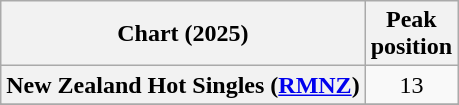<table class="wikitable sortable plainrowheaders" style="text-align:center">
<tr>
<th scope="col">Chart (2025)</th>
<th scope="col">Peak<br>position</th>
</tr>
<tr>
<th scope="row">New Zealand Hot Singles (<a href='#'>RMNZ</a>)</th>
<td>13</td>
</tr>
<tr>
</tr>
<tr>
</tr>
</table>
